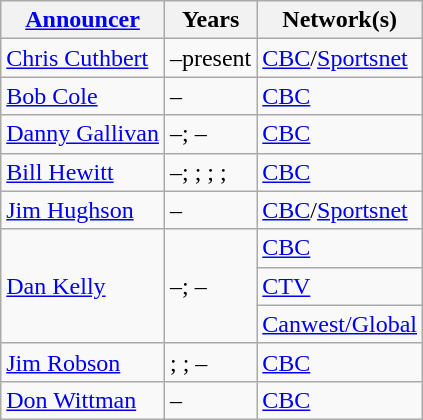<table class="wikitable">
<tr>
<th><a href='#'>Announcer</a></th>
<th>Years</th>
<th>Network(s)</th>
</tr>
<tr>
<td><a href='#'>Chris Cuthbert</a></td>
<td>–present</td>
<td><a href='#'>CBC</a>/<a href='#'>Sportsnet</a></td>
</tr>
<tr>
<td><a href='#'>Bob Cole</a></td>
<td>–</td>
<td><a href='#'>CBC</a></td>
</tr>
<tr>
<td><a href='#'>Danny Gallivan</a></td>
<td>–; –</td>
<td><a href='#'>CBC</a></td>
</tr>
<tr>
<td><a href='#'>Bill Hewitt</a></td>
<td>–; ; ; ; </td>
<td><a href='#'>CBC</a></td>
</tr>
<tr>
<td><a href='#'>Jim Hughson</a></td>
<td>–</td>
<td><a href='#'>CBC</a>/<a href='#'>Sportsnet</a></td>
</tr>
<tr>
<td rowspan="3"><a href='#'>Dan Kelly</a></td>
<td rowspan="3">–; –</td>
<td><a href='#'>CBC</a></td>
</tr>
<tr>
<td><a href='#'>CTV</a></td>
</tr>
<tr>
<td><a href='#'>Canwest/Global</a></td>
</tr>
<tr>
<td><a href='#'>Jim Robson</a></td>
<td>; ; –</td>
<td><a href='#'>CBC</a></td>
</tr>
<tr>
<td><a href='#'>Don Wittman</a></td>
<td>–</td>
<td><a href='#'>CBC</a></td>
</tr>
</table>
